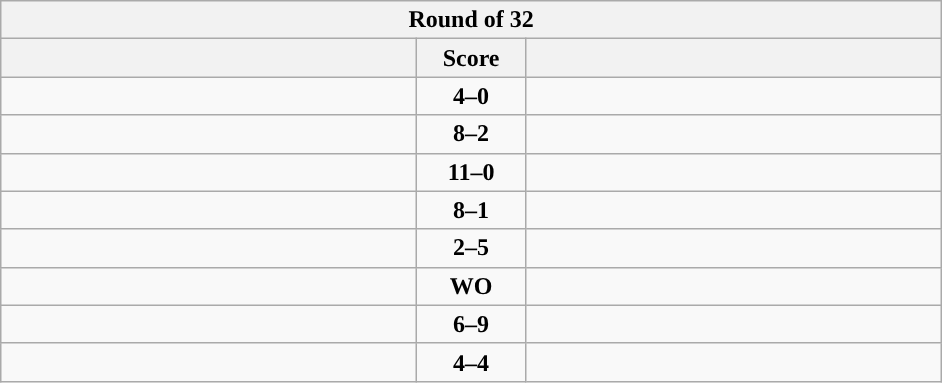<table class="wikitable" style="text-align: center;">
<tr>
<th colspan=3>Round of 32</th>
</tr>
<tr>
<th align="right" width="270"></th>
<th width="65">Score</th>
<th align="left" width="270"></th>
</tr>
<tr>
<td align=left><strong></strong></td>
<td align=center><strong>4–0</strong></td>
<td align=left></td>
</tr>
<tr>
<td align=left><strong></strong></td>
<td align=center><strong>8–2</strong></td>
<td align=left></td>
</tr>
<tr>
<td align=left><strong></strong></td>
<td align=center><strong>11–0</strong></td>
<td align=left></td>
</tr>
<tr>
<td align=left><strong></strong></td>
<td align=center><strong>8–1</strong></td>
<td align=left></td>
</tr>
<tr>
<td align=left></td>
<td align=center><strong>2–5</strong></td>
<td align=left><strong></strong></td>
</tr>
<tr>
<td align=left></td>
<td align=center><strong>WO</strong></td>
<td align=left><strong></strong></td>
</tr>
<tr>
<td align=left></td>
<td align=center><strong>6–9</strong></td>
<td align=left><strong></strong></td>
</tr>
<tr>
<td align=left></td>
<td align=center><strong>4–4</strong></td>
<td align=left><strong></strong></td>
</tr>
</table>
